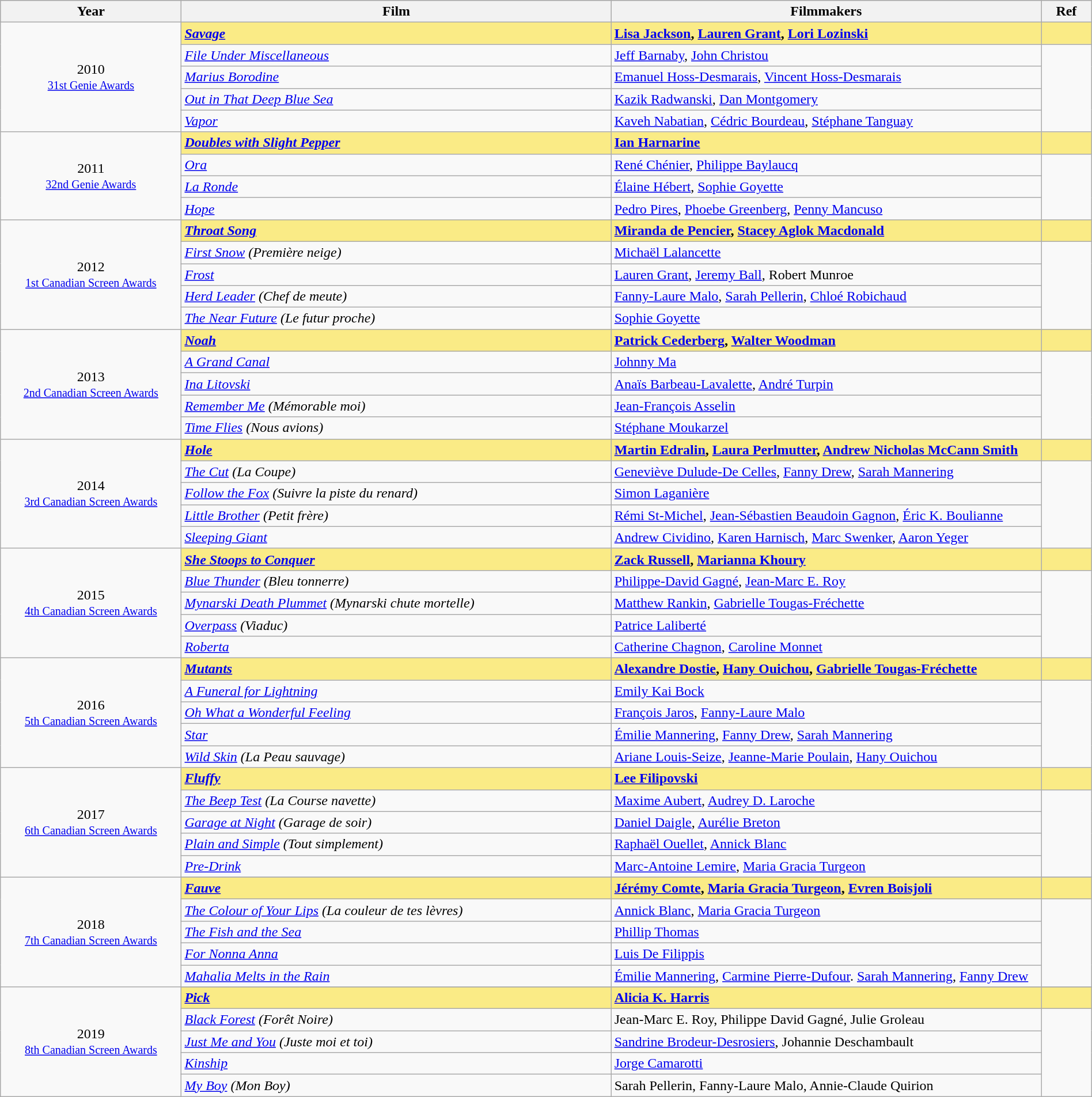<table class="wikitable" style="width:100%;">
<tr style="background:#bebebe;">
<th style="width:8%;">Year</th>
<th style="width:19%;">Film</th>
<th style="width:19%;">Filmmakers</th>
<th style="width:2%;">Ref</th>
</tr>
<tr>
<td rowspan="5" align="center">2010 <br> <small><a href='#'>31st Genie Awards</a></small></td>
<td style="background:#FAEB86;"><strong><em><a href='#'>Savage</a></em></strong></td>
<td style="background:#FAEB86;"><strong><a href='#'>Lisa Jackson</a>, <a href='#'>Lauren Grant</a>, <a href='#'>Lori Lozinski</a></strong></td>
<td style="background:#FAEB86;"></td>
</tr>
<tr>
<td><em><a href='#'>File Under Miscellaneous</a></em></td>
<td><a href='#'>Jeff Barnaby</a>, <a href='#'>John Christou</a></td>
<td rowspan=4></td>
</tr>
<tr>
<td><em><a href='#'>Marius Borodine</a></em></td>
<td><a href='#'>Emanuel Hoss-Desmarais</a>, <a href='#'>Vincent Hoss-Desmarais</a></td>
</tr>
<tr>
<td><em><a href='#'>Out in That Deep Blue Sea</a></em></td>
<td><a href='#'>Kazik Radwanski</a>, <a href='#'>Dan Montgomery</a></td>
</tr>
<tr>
<td><em><a href='#'>Vapor</a></em></td>
<td><a href='#'>Kaveh Nabatian</a>, <a href='#'>Cédric Bourdeau</a>, <a href='#'>Stéphane Tanguay</a></td>
</tr>
<tr>
<td rowspan="4" align="center">2011 <br> <small><a href='#'>32nd Genie Awards</a></small></td>
<td style="background:#FAEB86;"><strong><em><a href='#'>Doubles with Slight Pepper</a></em></strong></td>
<td style="background:#FAEB86;"><strong><a href='#'>Ian Harnarine</a></strong></td>
<td style="background:#FAEB86;"></td>
</tr>
<tr>
<td><em><a href='#'>Ora</a></em></td>
<td><a href='#'>René Chénier</a>, <a href='#'>Philippe Baylaucq</a></td>
<td rowspan=3></td>
</tr>
<tr>
<td><em><a href='#'>La Ronde</a></em></td>
<td><a href='#'>Élaine Hébert</a>, <a href='#'>Sophie Goyette</a></td>
</tr>
<tr>
<td><em><a href='#'>Hope</a></em></td>
<td><a href='#'>Pedro Pires</a>, <a href='#'>Phoebe Greenberg</a>, <a href='#'>Penny Mancuso</a></td>
</tr>
<tr>
<td rowspan="5" align="center">2012 <br> <small><a href='#'>1st Canadian Screen Awards</a></small></td>
<td style="background:#FAEB86;"><strong><em><a href='#'>Throat Song</a></em></strong></td>
<td style="background:#FAEB86;"><strong><a href='#'>Miranda de Pencier</a>, <a href='#'>Stacey Aglok Macdonald</a></strong></td>
<td style="background:#FAEB86;"></td>
</tr>
<tr>
<td><em><a href='#'>First Snow</a> (Première neige)</em></td>
<td><a href='#'>Michaël Lalancette</a></td>
<td rowspan=4></td>
</tr>
<tr>
<td><em><a href='#'>Frost</a></em></td>
<td><a href='#'>Lauren Grant</a>, <a href='#'>Jeremy Ball</a>, Robert Munroe</td>
</tr>
<tr>
<td><em><a href='#'>Herd Leader</a> (Chef de meute)</em></td>
<td><a href='#'>Fanny-Laure Malo</a>, <a href='#'>Sarah Pellerin</a>, <a href='#'>Chloé Robichaud</a></td>
</tr>
<tr>
<td><em><a href='#'>The Near Future</a> (Le futur proche)</em></td>
<td><a href='#'>Sophie Goyette</a></td>
</tr>
<tr>
<td rowspan="5" align="center">2013 <br> <small><a href='#'>2nd Canadian Screen Awards</a></small></td>
<td style="background:#FAEB86;"><strong><em><a href='#'>Noah</a></em></strong></td>
<td style="background:#FAEB86;"><strong><a href='#'>Patrick Cederberg</a>, <a href='#'>Walter Woodman</a></strong></td>
<td style="background:#FAEB86;"></td>
</tr>
<tr>
<td><em><a href='#'>A Grand Canal</a></em></td>
<td><a href='#'>Johnny Ma</a></td>
<td rowspan=4></td>
</tr>
<tr>
<td><em><a href='#'>Ina Litovski</a></em></td>
<td><a href='#'>Anaïs Barbeau-Lavalette</a>, <a href='#'>André Turpin</a></td>
</tr>
<tr>
<td><em><a href='#'>Remember Me</a> (Mémorable moi)</em></td>
<td><a href='#'>Jean-François Asselin</a></td>
</tr>
<tr>
<td><em><a href='#'>Time Flies</a> (Nous avions)</em></td>
<td><a href='#'>Stéphane Moukarzel</a></td>
</tr>
<tr>
<td rowspan="5" align="center">2014 <br> <small><a href='#'>3rd Canadian Screen Awards</a></small></td>
<td style="background:#FAEB86;"><strong><em><a href='#'>Hole</a></em></strong></td>
<td style="background:#FAEB86;"><strong><a href='#'>Martin Edralin</a>, <a href='#'>Laura Perlmutter</a>, <a href='#'>Andrew Nicholas McCann Smith</a></strong></td>
<td style="background:#FAEB86;"></td>
</tr>
<tr>
<td><em><a href='#'>The Cut</a> (La Coupe)</em></td>
<td><a href='#'>Geneviève Dulude-De Celles</a>, <a href='#'>Fanny Drew</a>, <a href='#'>Sarah Mannering</a></td>
<td rowspan=4></td>
</tr>
<tr>
<td><em><a href='#'>Follow the Fox</a> (Suivre la piste du renard)</em></td>
<td><a href='#'>Simon Laganière</a></td>
</tr>
<tr>
<td><em><a href='#'>Little Brother</a> (Petit frère)</em></td>
<td><a href='#'>Rémi St-Michel</a>, <a href='#'>Jean-Sébastien Beaudoin Gagnon</a>, <a href='#'>Éric K. Boulianne</a></td>
</tr>
<tr>
<td><em><a href='#'>Sleeping Giant</a></em></td>
<td><a href='#'>Andrew Cividino</a>, <a href='#'>Karen Harnisch</a>, <a href='#'>Marc Swenker</a>, <a href='#'>Aaron Yeger</a></td>
</tr>
<tr>
<td rowspan="5" align="center">2015 <br> <small><a href='#'>4th Canadian Screen Awards</a></small></td>
<td style="background:#FAEB86;"><strong><em><a href='#'>She Stoops to Conquer</a></em></strong></td>
<td style="background:#FAEB86;"><strong><a href='#'>Zack Russell</a>, <a href='#'>Marianna Khoury</a></strong></td>
<td style="background:#FAEB86;"></td>
</tr>
<tr>
<td><em><a href='#'>Blue Thunder</a> (Bleu tonnerre)</em></td>
<td><a href='#'>Philippe-David Gagné</a>, <a href='#'>Jean-Marc E. Roy</a></td>
<td rowspan=4></td>
</tr>
<tr>
<td><em><a href='#'>Mynarski Death Plummet</a> (Mynarski chute mortelle)</em></td>
<td><a href='#'>Matthew Rankin</a>, <a href='#'>Gabrielle Tougas-Fréchette</a></td>
</tr>
<tr>
<td><em><a href='#'>Overpass</a> (Viaduc)</em></td>
<td><a href='#'>Patrice Laliberté</a></td>
</tr>
<tr>
<td><em><a href='#'>Roberta</a></em></td>
<td><a href='#'>Catherine Chagnon</a>, <a href='#'>Caroline Monnet</a></td>
</tr>
<tr>
<td rowspan="5" align="center">2016 <br> <small><a href='#'>5th Canadian Screen Awards</a></small></td>
<td style="background:#FAEB86;"><strong><em><a href='#'>Mutants</a></em></strong></td>
<td style="background:#FAEB86;"><strong><a href='#'>Alexandre Dostie</a>, <a href='#'>Hany Ouichou</a>, <a href='#'>Gabrielle Tougas-Fréchette</a></strong></td>
<td style="background:#FAEB86;"></td>
</tr>
<tr>
<td><em><a href='#'>A Funeral for Lightning</a></em></td>
<td><a href='#'>Emily Kai Bock</a></td>
<td rowspan=4></td>
</tr>
<tr>
<td><em><a href='#'>Oh What a Wonderful Feeling</a></em></td>
<td><a href='#'>François Jaros</a>, <a href='#'>Fanny-Laure Malo</a></td>
</tr>
<tr>
<td><em><a href='#'>Star</a></em></td>
<td><a href='#'>Émilie Mannering</a>, <a href='#'>Fanny Drew</a>, <a href='#'>Sarah Mannering</a></td>
</tr>
<tr>
<td><em><a href='#'>Wild Skin</a> (La Peau sauvage)</em></td>
<td><a href='#'>Ariane Louis-Seize</a>, <a href='#'>Jeanne-Marie Poulain</a>, <a href='#'>Hany Ouichou</a></td>
</tr>
<tr>
<td rowspan="5" align="center">2017 <br> <small><a href='#'>6th Canadian Screen Awards</a></small></td>
<td style="background:#FAEB86;"><strong><em><a href='#'>Fluffy</a></em></strong></td>
<td style="background:#FAEB86;"><strong><a href='#'>Lee Filipovski</a></strong></td>
<td style="background:#FAEB86;"></td>
</tr>
<tr>
<td><em><a href='#'>The Beep Test</a> (La Course navette)</em></td>
<td><a href='#'>Maxime Aubert</a>, <a href='#'>Audrey D. Laroche</a></td>
<td rowspan=4></td>
</tr>
<tr>
<td><em><a href='#'>Garage at Night</a> (Garage de soir)</em></td>
<td><a href='#'>Daniel Daigle</a>, <a href='#'>Aurélie Breton</a></td>
</tr>
<tr>
<td><em><a href='#'>Plain and Simple</a> (Tout simplement)</em></td>
<td><a href='#'>Raphaël Ouellet</a>, <a href='#'>Annick Blanc</a></td>
</tr>
<tr>
<td><em><a href='#'>Pre-Drink</a></em></td>
<td><a href='#'>Marc-Antoine Lemire</a>, <a href='#'>Maria Gracia Turgeon</a></td>
</tr>
<tr>
<td rowspan="6" align="center">2018 <br> <small><a href='#'>7th Canadian Screen Awards</a></small></td>
</tr>
<tr style="background:#FAEB86;">
<td><strong><em><a href='#'>Fauve</a></em></strong></td>
<td><strong><a href='#'>Jérémy Comte</a>, <a href='#'>Maria Gracia Turgeon</a>, <a href='#'>Evren Boisjoli</a></strong></td>
<td></td>
</tr>
<tr>
<td><em><a href='#'>The Colour of Your Lips</a> (La couleur de tes lèvres)</em></td>
<td><a href='#'>Annick Blanc</a>, <a href='#'>Maria Gracia Turgeon</a></td>
<td rowspan=4></td>
</tr>
<tr>
<td><em><a href='#'>The Fish and the Sea</a></em></td>
<td><a href='#'>Phillip Thomas</a></td>
</tr>
<tr>
<td><em><a href='#'>For Nonna Anna</a></em></td>
<td><a href='#'>Luis De Filippis</a></td>
</tr>
<tr>
<td><em><a href='#'>Mahalia Melts in the Rain</a></em></td>
<td><a href='#'>Émilie Mannering</a>, <a href='#'>Carmine Pierre-Dufour</a>. <a href='#'>Sarah Mannering</a>, <a href='#'>Fanny Drew</a></td>
</tr>
<tr>
<td rowspan="6" align="center">2019 <br> <small><a href='#'>8th Canadian Screen Awards</a></small></td>
</tr>
<tr style="background:#FAEB86;">
<td><strong><em><a href='#'>Pick</a></em></strong></td>
<td><strong><a href='#'>Alicia K. Harris</a></strong></td>
<td></td>
</tr>
<tr>
<td><em><a href='#'>Black Forest</a> (Forêt Noire)</em></td>
<td>Jean-Marc E. Roy, Philippe David Gagné, Julie Groleau</td>
<td rowspan=4></td>
</tr>
<tr>
<td><em><a href='#'>Just Me and You</a> (Juste moi et toi)</em></td>
<td><a href='#'>Sandrine Brodeur-Desrosiers</a>, Johannie Deschambault</td>
</tr>
<tr>
<td><em><a href='#'>Kinship</a></em></td>
<td><a href='#'>Jorge Camarotti</a></td>
</tr>
<tr>
<td><em><a href='#'>My Boy</a> (Mon Boy)</em></td>
<td>Sarah Pellerin, Fanny-Laure Malo, Annie-Claude Quirion</td>
</tr>
</table>
